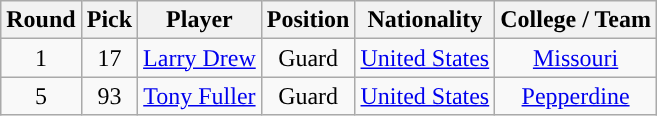<table class="wikitable sortable sortable">
<tr>
<th>Round</th>
<th>Pick</th>
<th>Player</th>
<th>Position</th>
<th>Nationality</th>
<th>College / Team</th>
</tr>
<tr style="text-align: center">
<td>1</td>
<td>17</td>
<td><a href='#'>Larry Drew</a></td>
<td>Guard</td>
<td> <a href='#'>United States</a></td>
<td><a href='#'>Missouri</a></td>
</tr>
<tr style="text-align: center">
<td>5</td>
<td>93</td>
<td><a href='#'>Tony Fuller</a></td>
<td>Guard</td>
<td> <a href='#'>United States</a></td>
<td><a href='#'>Pepperdine</a></td>
</tr>
</table>
